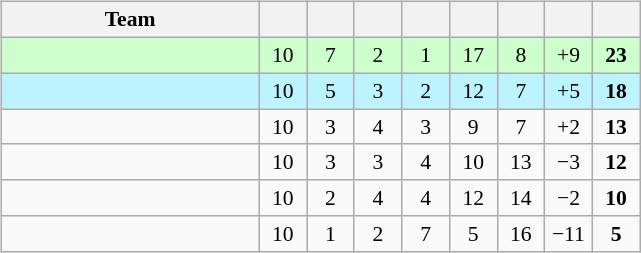<table>
<tr>
<td><br><table class="wikitable" style="text-align: center; font-size: 90%;">
<tr>
<th width=165>Team</th>
<th width=25></th>
<th width=25></th>
<th width=25></th>
<th width=25></th>
<th width=25></th>
<th width=25></th>
<th width=25></th>
<th width=25></th>
</tr>
<tr bgcolor="#ccffcc">
<td align="left"></td>
<td>10</td>
<td>7</td>
<td>2</td>
<td>1</td>
<td>17</td>
<td>8</td>
<td>+9</td>
<td><strong>23</strong></td>
</tr>
<tr bgcolor="#BBF3FF">
<td align="left"></td>
<td>10</td>
<td>5</td>
<td>3</td>
<td>2</td>
<td>12</td>
<td>7</td>
<td>+5</td>
<td><strong>18</strong></td>
</tr>
<tr>
<td align="left"></td>
<td>10</td>
<td>3</td>
<td>4</td>
<td>3</td>
<td>9</td>
<td>7</td>
<td>+2</td>
<td><strong>13</strong></td>
</tr>
<tr>
<td align="left"></td>
<td>10</td>
<td>3</td>
<td>3</td>
<td>4</td>
<td>10</td>
<td>13</td>
<td>−3</td>
<td><strong>12</strong></td>
</tr>
<tr>
<td align="left"></td>
<td>10</td>
<td>2</td>
<td>4</td>
<td>4</td>
<td>12</td>
<td>14</td>
<td>−2</td>
<td><strong>10</strong></td>
</tr>
<tr>
<td align="left"></td>
<td>10</td>
<td>1</td>
<td>2</td>
<td>7</td>
<td>5</td>
<td>16</td>
<td>−11</td>
<td><strong>5</strong></td>
</tr>
</table>
</td>
</tr>
</table>
